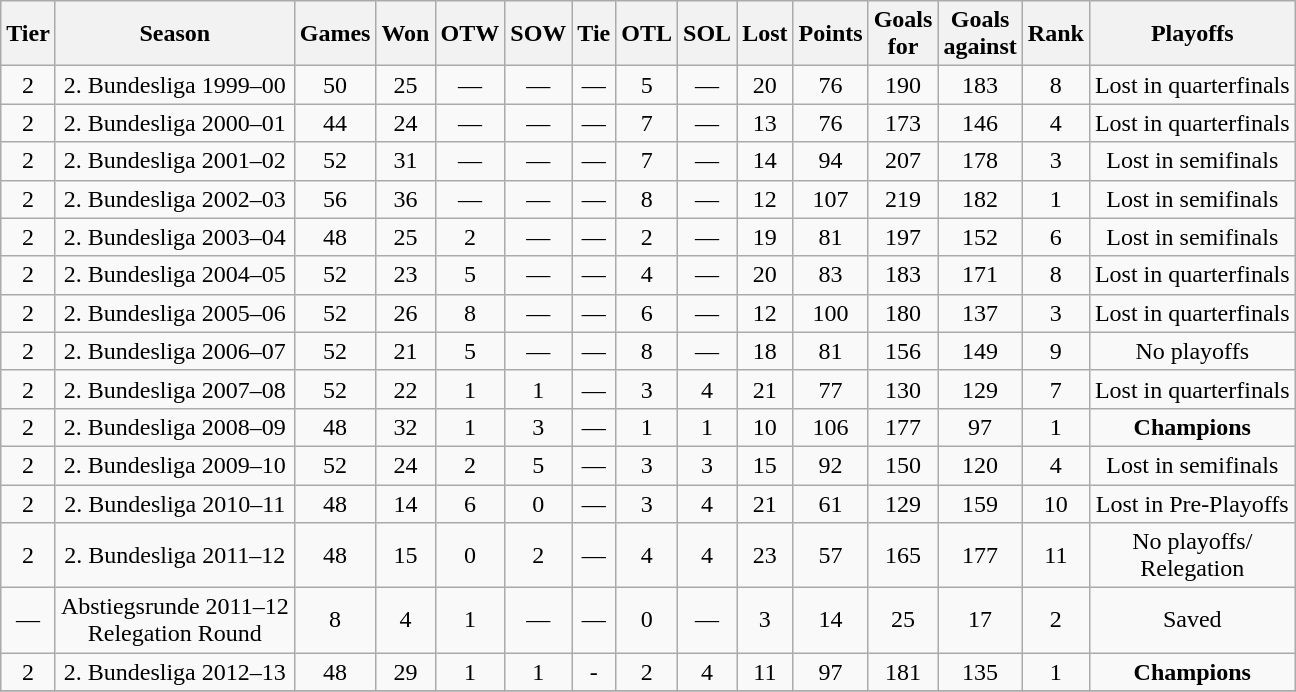<table class="wikitable" style="text-align:center">
<tr>
<th>Tier</th>
<th>Season</th>
<th>Games</th>
<th>Won</th>
<th>OTW</th>
<th>SOW</th>
<th>Tie</th>
<th>OTL</th>
<th>SOL</th>
<th>Lost</th>
<th>Points</th>
<th>Goals<br>for</th>
<th>Goals<br>against</th>
<th>Rank</th>
<th>Playoffs<br></th>
</tr>
<tr>
<td>2</td>
<td>2. Bundesliga 1999–00</td>
<td>50</td>
<td>25</td>
<td>—</td>
<td>—</td>
<td>—</td>
<td>5</td>
<td>—</td>
<td>20</td>
<td>76</td>
<td>190</td>
<td>183</td>
<td>8</td>
<td>Lost in quarterfinals</td>
</tr>
<tr>
<td>2</td>
<td>2. Bundesliga 2000–01</td>
<td>44</td>
<td>24</td>
<td>—</td>
<td>—</td>
<td>—</td>
<td>7</td>
<td>—</td>
<td>13</td>
<td>76</td>
<td>173</td>
<td>146</td>
<td>4</td>
<td>Lost in quarterfinals</td>
</tr>
<tr>
<td>2</td>
<td>2. Bundesliga 2001–02</td>
<td>52</td>
<td>31</td>
<td>—</td>
<td>—</td>
<td>—</td>
<td>7</td>
<td>—</td>
<td>14</td>
<td>94</td>
<td>207</td>
<td>178</td>
<td>3</td>
<td>Lost in semifinals</td>
</tr>
<tr>
<td>2</td>
<td>2. Bundesliga 2002–03</td>
<td>56</td>
<td>36</td>
<td>—</td>
<td>—</td>
<td>—</td>
<td>8</td>
<td>—</td>
<td>12</td>
<td>107</td>
<td>219</td>
<td>182</td>
<td>1</td>
<td>Lost in semifinals</td>
</tr>
<tr>
<td>2</td>
<td>2. Bundesliga 2003–04</td>
<td>48</td>
<td>25</td>
<td>2</td>
<td>—</td>
<td>—</td>
<td>2</td>
<td>—</td>
<td>19</td>
<td>81</td>
<td>197</td>
<td>152</td>
<td>6</td>
<td>Lost in semifinals</td>
</tr>
<tr>
<td>2</td>
<td>2. Bundesliga 2004–05</td>
<td>52</td>
<td>23</td>
<td>5</td>
<td>—</td>
<td>—</td>
<td>4</td>
<td>—</td>
<td>20</td>
<td>83</td>
<td>183</td>
<td>171</td>
<td>8</td>
<td>Lost in quarterfinals</td>
</tr>
<tr>
<td>2</td>
<td>2. Bundesliga 2005–06</td>
<td>52</td>
<td>26</td>
<td>8</td>
<td>—</td>
<td>—</td>
<td>6</td>
<td>—</td>
<td>12</td>
<td>100</td>
<td>180</td>
<td>137</td>
<td>3</td>
<td>Lost in quarterfinals</td>
</tr>
<tr>
<td>2</td>
<td>2. Bundesliga 2006–07</td>
<td>52</td>
<td>21</td>
<td>5</td>
<td>—</td>
<td>—</td>
<td>8</td>
<td>—</td>
<td>18</td>
<td>81</td>
<td>156</td>
<td>149</td>
<td>9</td>
<td>No playoffs</td>
</tr>
<tr>
<td>2</td>
<td>2. Bundesliga 2007–08</td>
<td>52</td>
<td>22</td>
<td>1</td>
<td>1</td>
<td>—</td>
<td>3</td>
<td>4</td>
<td>21</td>
<td>77</td>
<td>130</td>
<td>129</td>
<td>7</td>
<td>Lost in quarterfinals</td>
</tr>
<tr>
<td>2</td>
<td>2. Bundesliga 2008–09</td>
<td>48</td>
<td>32</td>
<td>1</td>
<td>3</td>
<td>—</td>
<td>1</td>
<td>1</td>
<td>10</td>
<td>106</td>
<td>177</td>
<td>97</td>
<td>1</td>
<td><strong>Champions</strong></td>
</tr>
<tr>
<td>2</td>
<td>2. Bundesliga 2009–10</td>
<td>52</td>
<td>24</td>
<td>2</td>
<td>5</td>
<td>—</td>
<td>3</td>
<td>3</td>
<td>15</td>
<td>92</td>
<td>150</td>
<td>120</td>
<td>4</td>
<td>Lost in semifinals</td>
</tr>
<tr>
<td>2</td>
<td>2. Bundesliga 2010–11</td>
<td>48</td>
<td>14</td>
<td>6</td>
<td>0</td>
<td>—</td>
<td>3</td>
<td>4</td>
<td>21</td>
<td>61</td>
<td>129</td>
<td>159</td>
<td>10</td>
<td>Lost in Pre-Playoffs</td>
</tr>
<tr>
<td>2</td>
<td>2. Bundesliga 2011–12</td>
<td>48</td>
<td>15</td>
<td>0</td>
<td>2</td>
<td>—</td>
<td>4</td>
<td>4</td>
<td>23</td>
<td>57</td>
<td>165</td>
<td>177</td>
<td>11</td>
<td>No playoffs/<br>Relegation</td>
</tr>
<tr>
<td>—</td>
<td>Abstiegsrunde 2011–12<br>Relegation Round</td>
<td>8</td>
<td>4</td>
<td>1</td>
<td>—</td>
<td>—</td>
<td>0</td>
<td>—</td>
<td>3</td>
<td>14</td>
<td>25</td>
<td>17</td>
<td>2</td>
<td>Saved</td>
</tr>
<tr>
<td>2</td>
<td>2. Bundesliga 2012–13</td>
<td>48</td>
<td>29</td>
<td>1</td>
<td>1</td>
<td>-</td>
<td>2</td>
<td>4</td>
<td>11</td>
<td>97</td>
<td>181</td>
<td>135</td>
<td>1</td>
<td><strong>Champions</strong></td>
</tr>
<tr>
</tr>
</table>
